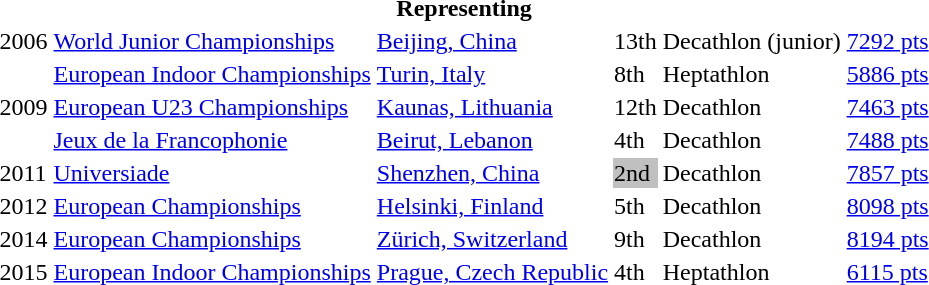<table>
<tr>
<th colspan="6">Representing </th>
</tr>
<tr>
<td>2006</td>
<td><a href='#'>World Junior Championships</a></td>
<td><a href='#'>Beijing, China</a></td>
<td>13th</td>
<td>Decathlon (junior)</td>
<td><a href='#'>7292 pts</a></td>
</tr>
<tr>
<td rowspan=3>2009</td>
<td><a href='#'>European Indoor Championships</a></td>
<td><a href='#'>Turin, Italy</a></td>
<td>8th</td>
<td>Heptathlon</td>
<td><a href='#'>5886 pts</a></td>
</tr>
<tr>
<td><a href='#'>European U23 Championships</a></td>
<td><a href='#'>Kaunas, Lithuania</a></td>
<td>12th</td>
<td>Decathlon</td>
<td><a href='#'>7463 pts</a></td>
</tr>
<tr>
<td><a href='#'>Jeux de la Francophonie</a></td>
<td><a href='#'>Beirut, Lebanon</a></td>
<td>4th</td>
<td>Decathlon</td>
<td><a href='#'>7488 pts</a></td>
</tr>
<tr>
<td>2011</td>
<td><a href='#'>Universiade</a></td>
<td><a href='#'>Shenzhen, China</a></td>
<td bgcolor=silver>2nd</td>
<td>Decathlon</td>
<td><a href='#'>7857 pts</a></td>
</tr>
<tr>
<td>2012</td>
<td><a href='#'>European Championships</a></td>
<td><a href='#'>Helsinki, Finland</a></td>
<td>5th</td>
<td>Decathlon</td>
<td><a href='#'>8098 pts</a></td>
</tr>
<tr>
<td>2014</td>
<td><a href='#'>European Championships</a></td>
<td><a href='#'>Zürich, Switzerland</a></td>
<td>9th</td>
<td>Decathlon</td>
<td><a href='#'>8194 pts</a></td>
</tr>
<tr>
<td>2015</td>
<td><a href='#'>European Indoor Championships</a></td>
<td><a href='#'>Prague, Czech Republic</a></td>
<td>4th</td>
<td>Heptathlon</td>
<td><a href='#'>6115 pts</a></td>
</tr>
<tr>
</tr>
</table>
